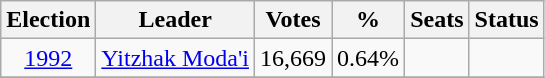<table class=wikitable style=text-align:center>
<tr>
<th>Election</th>
<th>Leader</th>
<th>Votes</th>
<th>%</th>
<th>Seats</th>
<th>Status</th>
</tr>
<tr>
<td><a href='#'>1992</a></td>
<td align="center"><a href='#'>Yitzhak Moda'i</a></td>
<td>16,669</td>
<td>0.64%</td>
<td></td>
<td></td>
</tr>
<tr>
</tr>
</table>
